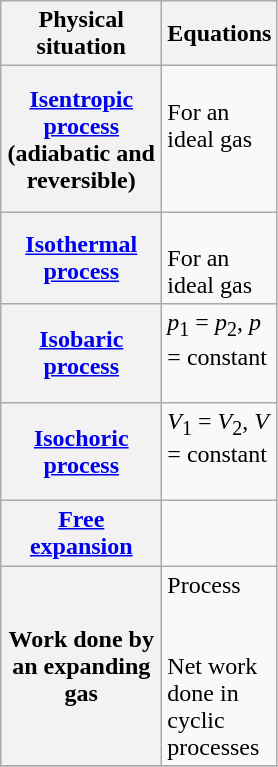<table class="wikitable">
<tr>
<th scope="col" width="100">Physical situation</th>
<th scope="col" width="10">Equations</th>
</tr>
<tr>
<th><a href='#'>Isentropic process</a> (adiabatic and reversible)</th>
<td><br>For an ideal gas<br><br><br></td>
</tr>
<tr>
<th><a href='#'>Isothermal process</a></th>
<td><br>For an ideal gas<br></td>
</tr>
<tr>
<th><a href='#'>Isobaric process</a></th>
<td><em>p</em><sub>1</sub> = <em>p</em><sub>2</sub>, <em>p</em> = constant <br><br></td>
</tr>
<tr>
<th><a href='#'>Isochoric process</a></th>
<td><em>V</em><sub>1</sub> = <em>V</em><sub>2</sub>, <em>V</em> = constant <br><br></td>
</tr>
<tr>
<th><a href='#'>Free expansion</a></th>
<td></td>
</tr>
<tr>
<th>Work done by an expanding gas</th>
<td>Process<br><br><br>Net work done in cyclic processes<br></td>
</tr>
<tr>
</tr>
</table>
